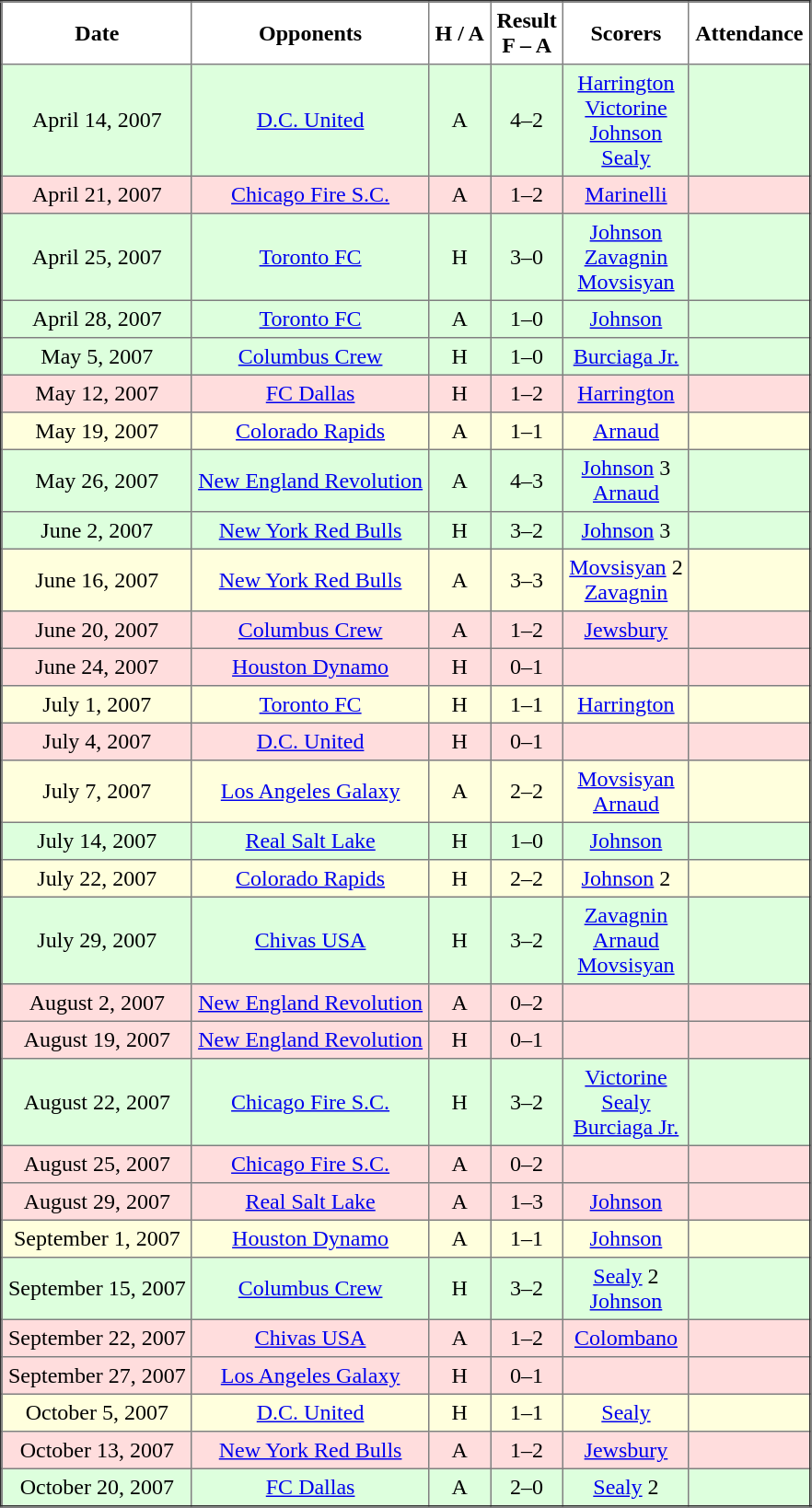<table border="2" cellpadding="4" style="border-collapse:collapse; text-align:center;">
<tr>
<th><strong>Date</strong></th>
<th><strong>Opponents</strong></th>
<th><strong>H / A</strong></th>
<th><strong>Result<br>F – A</strong></th>
<th><strong>Scorers</strong></th>
<th><strong>Attendance</strong></th>
</tr>
<tr bgcolor="#ddffdd">
<td>April 14, 2007</td>
<td><a href='#'>D.C. United</a></td>
<td>A</td>
<td>4–2</td>
<td><a href='#'>Harrington</a> <br> <a href='#'>Victorine</a> <br> <a href='#'>Johnson</a> <br> <a href='#'>Sealy</a></td>
<td></td>
</tr>
<tr bgcolor="#ffdddd">
<td>April 21, 2007</td>
<td><a href='#'>Chicago Fire S.C.</a></td>
<td>A</td>
<td>1–2</td>
<td><a href='#'>Marinelli</a></td>
<td></td>
</tr>
<tr bgcolor="#ddffdd">
<td>April 25, 2007</td>
<td><a href='#'>Toronto FC</a></td>
<td>H</td>
<td>3–0</td>
<td><a href='#'>Johnson</a> <br> <a href='#'>Zavagnin</a> <br> <a href='#'>Movsisyan</a></td>
<td></td>
</tr>
<tr bgcolor="#ddffdd">
<td>April 28, 2007</td>
<td><a href='#'>Toronto FC</a></td>
<td>A</td>
<td>1–0</td>
<td><a href='#'>Johnson</a></td>
<td></td>
</tr>
<tr bgcolor="#ddffdd">
<td>May 5, 2007</td>
<td><a href='#'>Columbus Crew</a></td>
<td>H</td>
<td>1–0</td>
<td><a href='#'>Burciaga Jr.</a></td>
<td></td>
</tr>
<tr bgcolor="#ffdddd">
<td>May 12, 2007</td>
<td><a href='#'>FC Dallas</a></td>
<td>H</td>
<td>1–2</td>
<td><a href='#'>Harrington</a></td>
<td></td>
</tr>
<tr bgcolor="#ffffdd">
<td>May 19, 2007</td>
<td><a href='#'>Colorado Rapids</a></td>
<td>A</td>
<td>1–1</td>
<td><a href='#'>Arnaud</a></td>
<td></td>
</tr>
<tr bgcolor="#ddffdd">
<td>May 26, 2007</td>
<td><a href='#'>New England Revolution</a></td>
<td>A</td>
<td>4–3</td>
<td><a href='#'>Johnson</a> 3 <br> <a href='#'>Arnaud</a></td>
<td></td>
</tr>
<tr bgcolor="#ddffdd">
<td>June 2, 2007</td>
<td><a href='#'>New York Red Bulls</a></td>
<td>H</td>
<td>3–2</td>
<td><a href='#'>Johnson</a> 3</td>
<td></td>
</tr>
<tr bgcolor="#ffffdd">
<td>June 16, 2007</td>
<td><a href='#'>New York Red Bulls</a></td>
<td>A</td>
<td>3–3</td>
<td><a href='#'>Movsisyan</a> 2 <br> <a href='#'>Zavagnin</a></td>
<td></td>
</tr>
<tr bgcolor="#ffdddd">
<td>June 20, 2007</td>
<td><a href='#'>Columbus Crew</a></td>
<td>A</td>
<td>1–2</td>
<td><a href='#'>Jewsbury</a></td>
<td></td>
</tr>
<tr bgcolor="#ffdddd">
<td>June 24, 2007</td>
<td><a href='#'>Houston Dynamo</a></td>
<td>H</td>
<td>0–1</td>
<td></td>
<td></td>
</tr>
<tr bgcolor="#ffffdd">
<td>July 1, 2007</td>
<td><a href='#'>Toronto FC</a></td>
<td>H</td>
<td>1–1</td>
<td><a href='#'>Harrington</a></td>
<td></td>
</tr>
<tr bgcolor="#ffdddd">
<td>July 4, 2007</td>
<td><a href='#'>D.C. United</a></td>
<td>H</td>
<td>0–1</td>
<td></td>
<td></td>
</tr>
<tr bgcolor="#ffffdd">
<td>July 7, 2007</td>
<td><a href='#'>Los Angeles Galaxy</a></td>
<td>A</td>
<td>2–2</td>
<td><a href='#'>Movsisyan</a> <br> <a href='#'>Arnaud</a></td>
<td></td>
</tr>
<tr bgcolor="#ddffdd">
<td>July 14, 2007</td>
<td><a href='#'>Real Salt Lake</a></td>
<td>H</td>
<td>1–0</td>
<td><a href='#'>Johnson</a></td>
<td></td>
</tr>
<tr bgcolor="#ffffdd">
<td>July 22, 2007</td>
<td><a href='#'>Colorado Rapids</a></td>
<td>H</td>
<td>2–2</td>
<td><a href='#'>Johnson</a> 2</td>
<td></td>
</tr>
<tr bgcolor="#ddffdd">
<td>July 29, 2007</td>
<td><a href='#'>Chivas USA</a></td>
<td>H</td>
<td>3–2</td>
<td><a href='#'>Zavagnin</a> <br> <a href='#'>Arnaud</a> <br> <a href='#'>Movsisyan</a></td>
<td></td>
</tr>
<tr bgcolor="#ffdddd">
<td>August 2, 2007</td>
<td><a href='#'>New England Revolution</a></td>
<td>A</td>
<td>0–2</td>
<td></td>
<td></td>
</tr>
<tr bgcolor="#ffdddd">
<td>August 19, 2007</td>
<td><a href='#'>New England Revolution</a></td>
<td>H</td>
<td>0–1</td>
<td></td>
<td></td>
</tr>
<tr bgcolor="#ddffdd">
<td>August 22, 2007</td>
<td><a href='#'>Chicago Fire S.C.</a></td>
<td>H</td>
<td>3–2</td>
<td><a href='#'>Victorine</a> <br> <a href='#'>Sealy</a> <br> <a href='#'>Burciaga Jr.</a></td>
<td></td>
</tr>
<tr bgcolor="#ffdddd">
<td>August 25, 2007</td>
<td><a href='#'>Chicago Fire S.C.</a></td>
<td>A</td>
<td>0–2</td>
<td></td>
<td></td>
</tr>
<tr bgcolor="#ffdddd">
<td>August 29, 2007</td>
<td><a href='#'>Real Salt Lake</a></td>
<td>A</td>
<td>1–3</td>
<td><a href='#'>Johnson</a></td>
<td></td>
</tr>
<tr bgcolor="#ffffdd">
<td>September 1, 2007</td>
<td><a href='#'>Houston Dynamo</a></td>
<td>A</td>
<td>1–1</td>
<td><a href='#'>Johnson</a></td>
<td></td>
</tr>
<tr bgcolor="#ddffdd">
<td>September 15, 2007</td>
<td><a href='#'>Columbus Crew</a></td>
<td>H</td>
<td>3–2</td>
<td><a href='#'>Sealy</a> 2 <br> <a href='#'>Johnson</a></td>
<td></td>
</tr>
<tr bgcolor="#ffdddd">
<td>September 22, 2007</td>
<td><a href='#'>Chivas USA</a></td>
<td>A</td>
<td>1–2</td>
<td><a href='#'>Colombano</a></td>
<td></td>
</tr>
<tr bgcolor="#ffdddd">
<td>September 27, 2007</td>
<td><a href='#'>Los Angeles Galaxy</a></td>
<td>H</td>
<td>0–1</td>
<td></td>
<td></td>
</tr>
<tr bgcolor="#ffffdd">
<td>October 5, 2007</td>
<td><a href='#'>D.C. United</a></td>
<td>H</td>
<td>1–1</td>
<td><a href='#'>Sealy</a></td>
<td></td>
</tr>
<tr bgcolor="#ffdddd">
<td>October 13, 2007</td>
<td><a href='#'>New York Red Bulls</a></td>
<td>A</td>
<td>1–2</td>
<td><a href='#'>Jewsbury</a></td>
<td></td>
</tr>
<tr bgcolor="#ddffdd">
<td>October 20, 2007</td>
<td><a href='#'>FC Dallas</a></td>
<td>A</td>
<td>2–0</td>
<td><a href='#'>Sealy</a> 2</td>
<td></td>
</tr>
</table>
